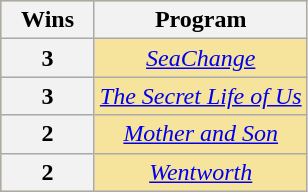<table class="wikitable plainrowheaders" rowspan=2 style="text-align: center; background: #f6e39c">
<tr>
<th scope="col" style="width:55px;">Wins</th>
<th scope="col">Program</th>
</tr>
<tr>
<th scope="row" style="text-align:center;">3</th>
<td><em><a href='#'>SeaChange</a></em></td>
</tr>
<tr>
<th scope="row" style="text-align:center;">3</th>
<td><em><a href='#'>The Secret Life of Us</a></em></td>
</tr>
<tr>
<th scope="row" style="text-align:center;">2</th>
<td><em><a href='#'>Mother and Son</a></em></td>
</tr>
<tr>
<th scope="row" style="text-align:center;">2</th>
<td><em><a href='#'>Wentworth</a></em></td>
</tr>
</table>
